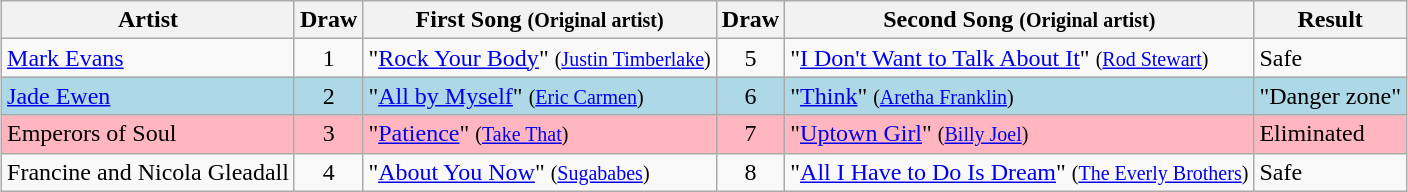<table class="sortable wikitable" style="margin: 1em auto 1em auto; text-align:center">
<tr>
<th scope="col">Artist</th>
<th scope="col">Draw</th>
<th scope="col">First Song <small>(Original artist)</small></th>
<th scope="col">Draw</th>
<th scope="col">Second Song <small>(Original artist)</small></th>
<th scope="col">Result</th>
</tr>
<tr>
<td align="left"><a href='#'>Mark Evans</a></td>
<td>1</td>
<td align="left">"<a href='#'>Rock Your Body</a>" <small>(<a href='#'>Justin Timberlake</a>)</small></td>
<td>5</td>
<td align="left">"<a href='#'>I Don't Want to Talk About It</a>" <small>(<a href='#'>Rod Stewart</a>)</small></td>
<td align="left">Safe</td>
</tr>
<tr style="background:lightblue;">
<td align="left"><a href='#'>Jade Ewen</a></td>
<td>2</td>
<td align="left">"<a href='#'>All by Myself</a>" <small>(<a href='#'>Eric Carmen</a>)</small></td>
<td>6</td>
<td align="left">"<a href='#'>Think</a>" <small>(<a href='#'>Aretha Franklin</a>)</small></td>
<td align="left">"Danger zone"</td>
</tr>
<tr style="background:lightpink;">
<td align="left">Emperors of Soul</td>
<td>3</td>
<td align="left">"<a href='#'>Patience</a>" <small>(<a href='#'>Take That</a>)</small></td>
<td>7</td>
<td align="left">"<a href='#'>Uptown Girl</a>" <small>(<a href='#'>Billy Joel</a>)</small></td>
<td align="left">Eliminated</td>
</tr>
<tr>
<td>Francine and Nicola Gleadall</td>
<td>4</td>
<td align="left">"<a href='#'>About You Now</a>" <small>(<a href='#'>Sugababes</a>)</small></td>
<td>8</td>
<td align="left">"<a href='#'>All I Have to Do Is Dream</a>" <small>(<a href='#'>The Everly Brothers</a>)</small></td>
<td align="left">Safe</td>
</tr>
</table>
